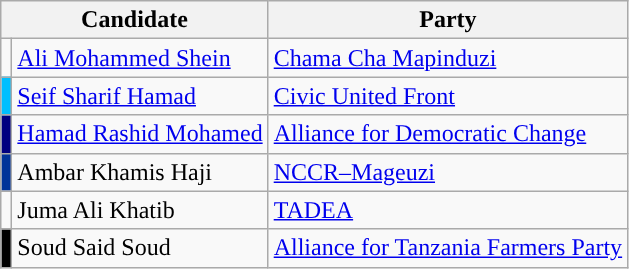<table class=wikitable>
<tr>
<th colspan=2>Candidate</th>
<th>Party</th>
</tr>
<tr>
<td style="background-color:"></td>
<td><a href='#'>Ali Mohammed Shein</a></td>
<td><a href='#'>Chama Cha Mapinduzi</a></td>
</tr>
<tr>
<td style="background-color:#00BFFF"></td>
<td><a href='#'>Seif Sharif Hamad</a></td>
<td><a href='#'>Civic United Front</a></td>
</tr>
<tr>
<td style="background-color:navy"></td>
<td><a href='#'>Hamad Rashid Mohamed</a></td>
<td><a href='#'>Alliance for Democratic Change</a></td>
</tr>
<tr>
<td style="background-color:#039"></td>
<td>Ambar Khamis Haji</td>
<td><a href='#'>NCCR–Mageuzi</a></td>
</tr>
<tr>
<td></td>
<td>Juma Ali Khatib</td>
<td><a href='#'>TADEA</a></td>
</tr>
<tr>
<td style="background-color:black"></td>
<td>Soud Said Soud</td>
<td><a href='#'>Alliance for Tanzania Farmers Party</a></td>
</tr>
</table>
